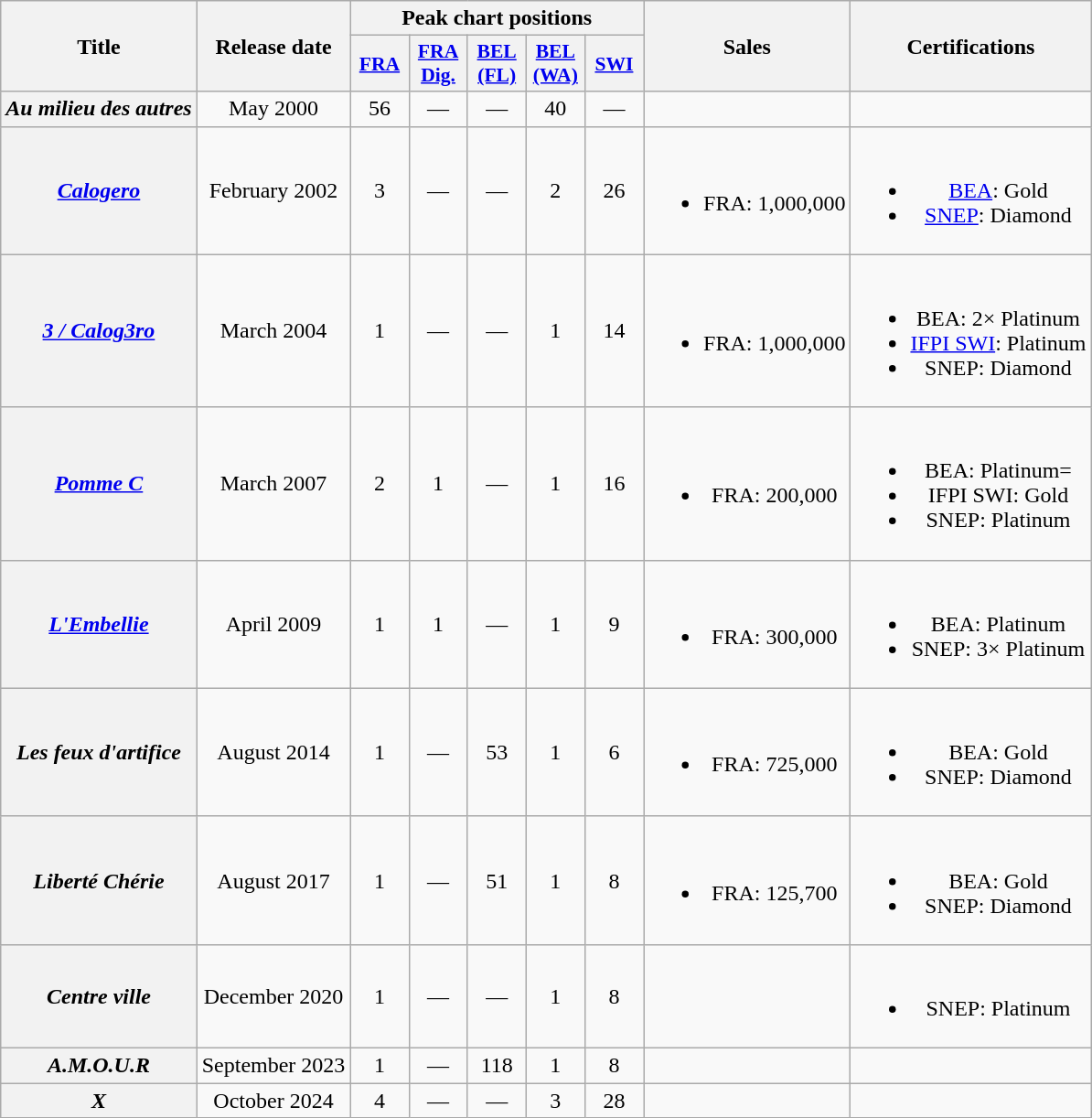<table class="wikitable plainrowheaders" style="text-align:center;">
<tr>
<th scope="col" rowspan="2">Title</th>
<th scope="col" rowspan="2">Release date</th>
<th scope="col" colspan="5">Peak chart positions</th>
<th scope="col" rowspan="2">Sales</th>
<th scope="col" rowspan="2">Certifications</th>
</tr>
<tr>
<th scope="col" style="width:2.5em;font-size:90%;"><a href='#'>FRA</a><br></th>
<th scope="col" style="width:2.5em;font-size:90%;"><a href='#'>FRA<br>Dig.</a><br></th>
<th scope="col" style="width:2.5em;font-size:90%;"><a href='#'>BEL<br>(FL)</a><br></th>
<th scope="col" style="width:2.5em;font-size:90%;"><a href='#'>BEL<br>(WA)</a><br></th>
<th scope="col" style="width:2.5em;font-size:90%;"><a href='#'>SWI</a><br></th>
</tr>
<tr>
<th scope="row"><em>Au milieu des autres</em></th>
<td>May 2000</td>
<td>56</td>
<td>—</td>
<td>—</td>
<td>40</td>
<td>—</td>
<td></td>
<td></td>
</tr>
<tr>
<th scope="row"><em><a href='#'>Calogero</a></em></th>
<td>February 2002</td>
<td>3</td>
<td>—</td>
<td>—</td>
<td>2</td>
<td>26</td>
<td><br><ul><li>FRA: 1,000,000</li></ul></td>
<td><br><ul><li><a href='#'>BEA</a>: Gold</li><li><a href='#'>SNEP</a>: Diamond</li></ul></td>
</tr>
<tr>
<th scope="row"><em><a href='#'>3 / Calog3ro</a></em></th>
<td>March 2004</td>
<td>1</td>
<td>—</td>
<td>—</td>
<td>1</td>
<td>14</td>
<td><br><ul><li>FRA: 1,000,000</li></ul></td>
<td><br><ul><li>BEA: 2× Platinum</li><li><a href='#'>IFPI SWI</a>: Platinum</li><li>SNEP: Diamond</li></ul></td>
</tr>
<tr>
<th scope="row"><em><a href='#'>Pomme C</a></em></th>
<td>March 2007</td>
<td>2</td>
<td>1</td>
<td>—</td>
<td>1</td>
<td>16</td>
<td><br><ul><li>FRA: 200,000</li></ul></td>
<td><br><ul><li>BEA: Platinum=</li><li>IFPI SWI: Gold</li><li>SNEP: Platinum</li></ul></td>
</tr>
<tr>
<th scope="row"><em><a href='#'>L'Embellie</a></em></th>
<td>April 2009</td>
<td>1</td>
<td>1</td>
<td>—</td>
<td>1</td>
<td>9</td>
<td><br><ul><li>FRA: 300,000</li></ul></td>
<td><br><ul><li>BEA: Platinum</li><li>SNEP: 3× Platinum</li></ul></td>
</tr>
<tr>
<th scope="row"><em>Les feux d'artifice</em></th>
<td>August 2014</td>
<td>1</td>
<td>—</td>
<td>53</td>
<td>1</td>
<td>6</td>
<td><br><ul><li>FRA: 725,000</li></ul></td>
<td><br><ul><li>BEA: Gold</li><li>SNEP: Diamond</li></ul></td>
</tr>
<tr>
<th scope="row"><em>Liberté Chérie</em></th>
<td>August 2017</td>
<td>1</td>
<td>—</td>
<td>51</td>
<td>1</td>
<td>8</td>
<td><br><ul><li>FRA: 125,700</li></ul></td>
<td><br><ul><li>BEA: Gold</li><li>SNEP: Diamond</li></ul></td>
</tr>
<tr>
<th scope="row"><em>Centre ville</em></th>
<td>December 2020</td>
<td>1</td>
<td>—</td>
<td>—</td>
<td>1</td>
<td>8</td>
<td></td>
<td><br><ul><li>SNEP: Platinum</li></ul></td>
</tr>
<tr>
<th scope="row"><em>A.M.O.U.R</em></th>
<td>September 2023</td>
<td>1</td>
<td>—</td>
<td>118</td>
<td>1</td>
<td>8</td>
<td></td>
<td></td>
</tr>
<tr>
<th scope="row"><em>X</em></th>
<td>October 2024</td>
<td>4</td>
<td>—</td>
<td>—</td>
<td>3</td>
<td>28</td>
<td></td>
<td></td>
</tr>
</table>
